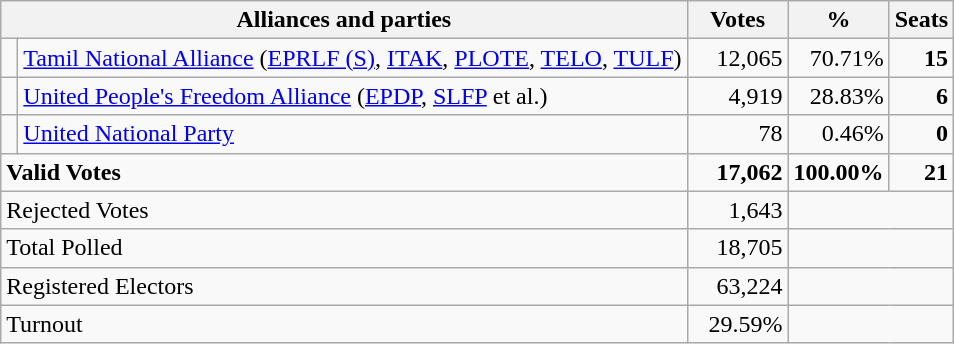<table class="wikitable" border="1" style="text-align:right;">
<tr>
<th valign=bottom align=left colspan=2>Alliances and parties</th>
<th valign=bottom align=center width="60">Votes</th>
<th valign=bottom align=center width="50">%</th>
<th valign=bottom align=center>Seats</th>
</tr>
<tr>
<td bgcolor=> </td>
<td align=left><a href='#'>Tamil National Alliance</a> (<a href='#'>EPRLF (S)</a>, <a href='#'>ITAK</a>, <a href='#'>PLOTE</a>, <a href='#'>TELO</a>, <a href='#'>TULF</a>)</td>
<td>12,065</td>
<td>70.71%</td>
<td><strong>15</strong></td>
</tr>
<tr>
<td bgcolor=> </td>
<td align=left><a href='#'>United People's Freedom Alliance</a> (<a href='#'>EPDP</a>, <a href='#'>SLFP</a> et al.)</td>
<td>4,919</td>
<td>28.83%</td>
<td><strong>6</strong></td>
</tr>
<tr>
<td bgcolor=> </td>
<td align=left><a href='#'>United National Party</a></td>
<td>78</td>
<td>0.46%</td>
<td><strong>0</strong></td>
</tr>
<tr>
<td colspan=2 align=left><strong>Valid Votes</strong></td>
<td><strong>17,062</strong></td>
<td><strong>100.00%</strong></td>
<td><strong>21</strong></td>
</tr>
<tr>
<td colspan=2 align=left>Rejected Votes</td>
<td>1,643</td>
<td colspan=2></td>
</tr>
<tr>
<td colspan=2 align=left>Total Polled</td>
<td>18,705</td>
<td colspan=2></td>
</tr>
<tr>
<td colspan=2 align=left>Registered Electors</td>
<td>63,224</td>
<td colspan=2></td>
</tr>
<tr>
<td colspan=2 align=left>Turnout</td>
<td>29.59%</td>
<td colspan=2></td>
</tr>
</table>
